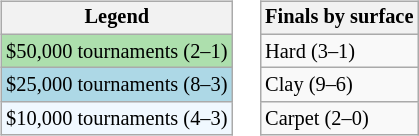<table>
<tr valign=top>
<td><br><table class=wikitable style="font-size:85%">
<tr>
<th>Legend</th>
</tr>
<tr style="background:#addfad;">
<td>$50,000 tournaments (2–1)</td>
</tr>
<tr style="background:lightblue;">
<td>$25,000 tournaments (8–3)</td>
</tr>
<tr style="background:#f0f8ff;">
<td>$10,000 tournaments (4–3)</td>
</tr>
</table>
</td>
<td><br><table class=wikitable style="font-size:85%">
<tr>
<th>Finals by surface</th>
</tr>
<tr>
<td>Hard (3–1)</td>
</tr>
<tr>
<td>Clay (9–6)</td>
</tr>
<tr>
<td>Carpet (2–0)</td>
</tr>
</table>
</td>
</tr>
</table>
